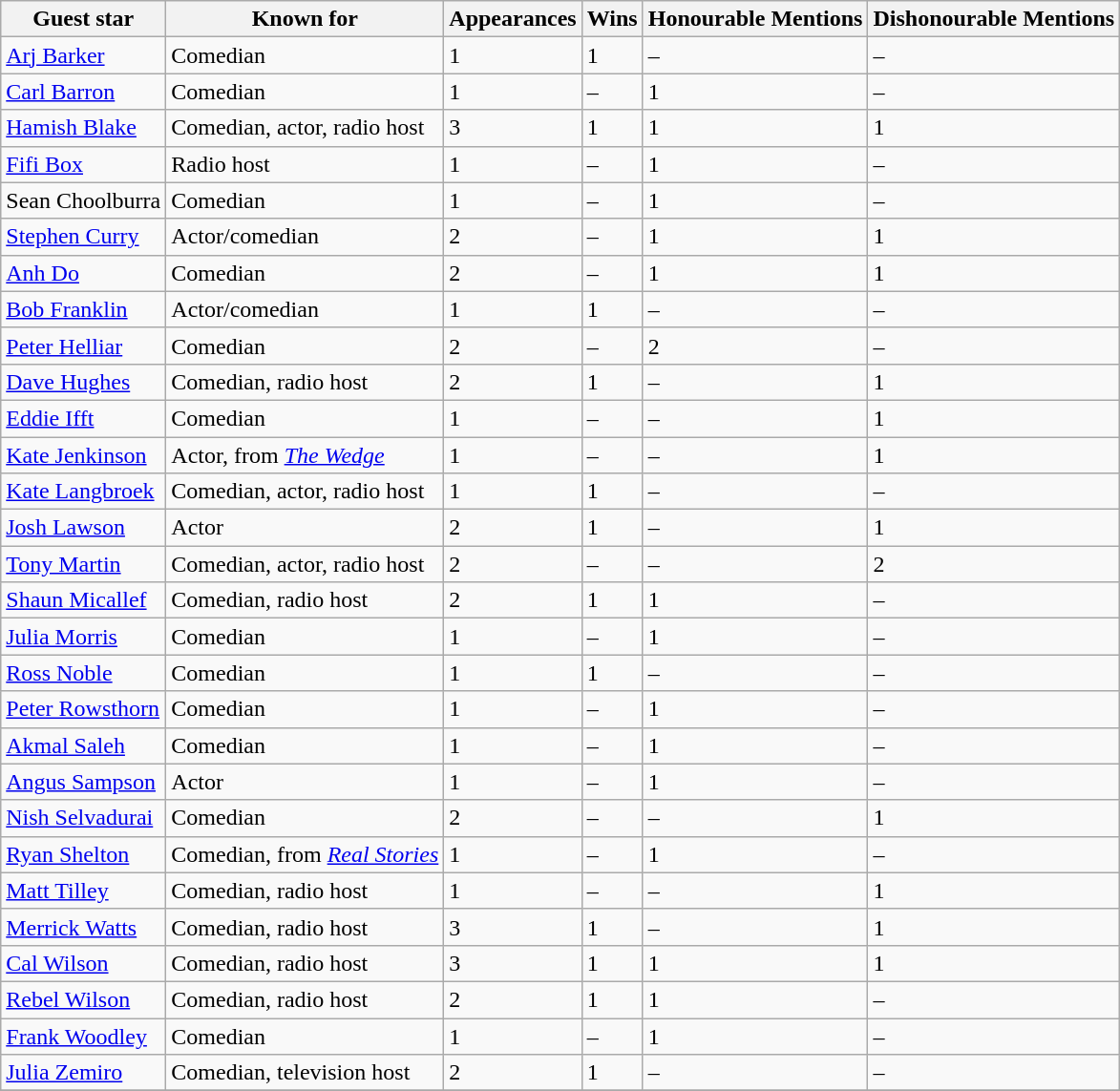<table class="wikitable">
<tr>
<th>Guest star</th>
<th>Known for</th>
<th>Appearances</th>
<th>Wins</th>
<th>Honourable Mentions</th>
<th>Dishonourable Mentions</th>
</tr>
<tr>
<td><a href='#'>Arj Barker</a></td>
<td>Comedian</td>
<td>1</td>
<td>1</td>
<td>–</td>
<td>–</td>
</tr>
<tr>
<td><a href='#'>Carl Barron</a></td>
<td>Comedian</td>
<td>1</td>
<td>–</td>
<td>1</td>
<td>–</td>
</tr>
<tr>
<td><a href='#'>Hamish Blake</a></td>
<td>Comedian, actor, radio host</td>
<td>3</td>
<td>1</td>
<td>1</td>
<td>1</td>
</tr>
<tr>
<td><a href='#'>Fifi Box</a></td>
<td>Radio host</td>
<td>1</td>
<td>–</td>
<td>1</td>
<td>–</td>
</tr>
<tr>
<td>Sean Choolburra</td>
<td>Comedian</td>
<td>1</td>
<td>–</td>
<td>1</td>
<td>–</td>
</tr>
<tr>
<td><a href='#'>Stephen Curry</a></td>
<td>Actor/comedian</td>
<td>2</td>
<td>–</td>
<td>1</td>
<td>1</td>
</tr>
<tr>
<td><a href='#'>Anh Do</a></td>
<td>Comedian</td>
<td>2</td>
<td>–</td>
<td>1</td>
<td>1</td>
</tr>
<tr>
<td><a href='#'>Bob Franklin</a></td>
<td>Actor/comedian</td>
<td>1</td>
<td>1</td>
<td>–</td>
<td>–</td>
</tr>
<tr>
<td><a href='#'>Peter Helliar</a></td>
<td>Comedian</td>
<td>2</td>
<td>–</td>
<td>2</td>
<td>–</td>
</tr>
<tr>
<td><a href='#'>Dave Hughes</a></td>
<td>Comedian, radio host</td>
<td>2</td>
<td>1</td>
<td>–</td>
<td>1</td>
</tr>
<tr>
<td><a href='#'>Eddie Ifft</a></td>
<td>Comedian</td>
<td>1</td>
<td>–</td>
<td>–</td>
<td>1</td>
</tr>
<tr>
<td><a href='#'>Kate Jenkinson</a></td>
<td>Actor, from <em><a href='#'>The Wedge</a></em></td>
<td>1</td>
<td>–</td>
<td>–</td>
<td>1</td>
</tr>
<tr>
<td><a href='#'>Kate Langbroek</a></td>
<td>Comedian, actor, radio host</td>
<td>1</td>
<td>1</td>
<td>–</td>
<td>–</td>
</tr>
<tr>
<td><a href='#'>Josh Lawson</a></td>
<td>Actor</td>
<td>2</td>
<td>1</td>
<td>–</td>
<td>1</td>
</tr>
<tr>
<td><a href='#'>Tony Martin</a></td>
<td>Comedian, actor, radio host</td>
<td>2</td>
<td>–</td>
<td>–</td>
<td>2</td>
</tr>
<tr>
<td><a href='#'>Shaun Micallef</a></td>
<td>Comedian, radio host</td>
<td>2</td>
<td>1</td>
<td>1</td>
<td>–</td>
</tr>
<tr>
<td><a href='#'>Julia Morris</a></td>
<td>Comedian</td>
<td>1</td>
<td>–</td>
<td>1</td>
<td>–</td>
</tr>
<tr>
<td><a href='#'>Ross Noble</a></td>
<td>Comedian</td>
<td>1</td>
<td>1</td>
<td>–</td>
<td>–</td>
</tr>
<tr>
<td><a href='#'>Peter Rowsthorn</a></td>
<td>Comedian</td>
<td>1</td>
<td>–</td>
<td>1</td>
<td>–</td>
</tr>
<tr>
<td><a href='#'>Akmal Saleh</a></td>
<td>Comedian</td>
<td>1</td>
<td>–</td>
<td>1</td>
<td>–</td>
</tr>
<tr>
<td><a href='#'>Angus Sampson</a></td>
<td>Actor</td>
<td>1</td>
<td>–</td>
<td>1</td>
<td>–</td>
</tr>
<tr>
<td><a href='#'>Nish Selvadurai</a></td>
<td>Comedian</td>
<td>2</td>
<td>–</td>
<td>–</td>
<td>1</td>
</tr>
<tr>
<td><a href='#'>Ryan Shelton</a></td>
<td>Comedian, from <em><a href='#'>Real Stories</a></em></td>
<td>1</td>
<td>–</td>
<td>1</td>
<td>–</td>
</tr>
<tr>
<td><a href='#'>Matt Tilley</a></td>
<td>Comedian, radio host</td>
<td>1</td>
<td>–</td>
<td>–</td>
<td>1</td>
</tr>
<tr>
<td><a href='#'>Merrick Watts</a></td>
<td>Comedian, radio host</td>
<td>3</td>
<td>1</td>
<td>–</td>
<td>1</td>
</tr>
<tr>
<td><a href='#'>Cal Wilson</a></td>
<td>Comedian, radio host</td>
<td>3</td>
<td>1</td>
<td>1</td>
<td>1</td>
</tr>
<tr>
<td><a href='#'>Rebel Wilson</a></td>
<td>Comedian, radio host</td>
<td>2</td>
<td>1</td>
<td>1</td>
<td>–</td>
</tr>
<tr>
<td><a href='#'>Frank Woodley</a></td>
<td>Comedian</td>
<td>1</td>
<td>–</td>
<td>1</td>
<td>–</td>
</tr>
<tr>
<td><a href='#'>Julia Zemiro</a></td>
<td>Comedian, television host</td>
<td>2</td>
<td>1</td>
<td>–</td>
<td>–</td>
</tr>
<tr>
</tr>
</table>
